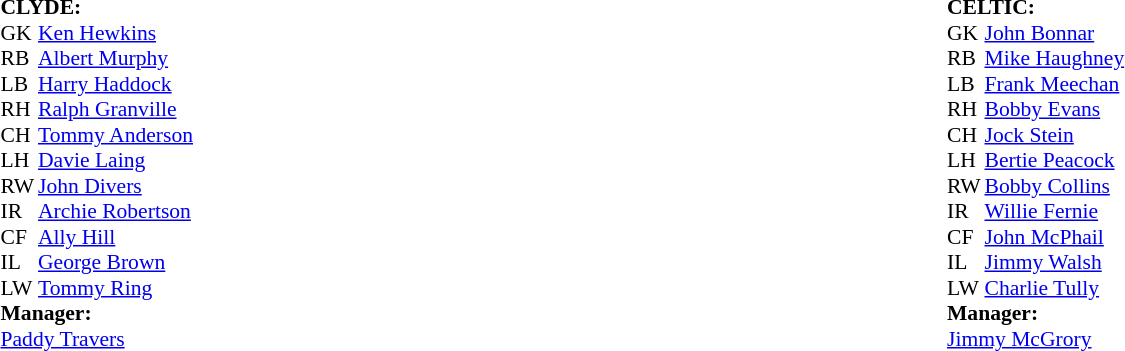<table width="100%">
<tr>
<td valign="top" width="50%"><br><table style="font-size: 90%" cellspacing="0" cellpadding="0">
<tr>
<td colspan="4"><strong>CLYDE:</strong></td>
</tr>
<tr>
<th width="25"></th>
<th width="150"></th>
</tr>
<tr>
<td>GK</td>
<td> <a href='#'>Ken Hewkins</a></td>
</tr>
<tr>
<td>RB</td>
<td> <a href='#'>Albert Murphy</a></td>
</tr>
<tr>
<td>LB</td>
<td> <a href='#'>Harry Haddock</a></td>
</tr>
<tr>
<td>RH</td>
<td> <a href='#'>Ralph Granville</a></td>
</tr>
<tr>
<td>CH</td>
<td> <a href='#'>Tommy Anderson</a></td>
</tr>
<tr>
<td>LH</td>
<td> <a href='#'>Davie Laing</a></td>
</tr>
<tr>
<td>RW</td>
<td> <a href='#'>John Divers</a></td>
</tr>
<tr>
<td>IR</td>
<td> <a href='#'>Archie Robertson</a></td>
</tr>
<tr>
<td>CF</td>
<td> <a href='#'>Ally Hill</a></td>
</tr>
<tr>
<td>IL</td>
<td> <a href='#'>George Brown</a></td>
</tr>
<tr>
<td>LW</td>
<td> <a href='#'>Tommy Ring</a></td>
</tr>
<tr>
<td colspan=4><strong>Manager:</strong></td>
</tr>
<tr>
<td colspan="4"> <a href='#'>Paddy Travers</a></td>
</tr>
</table>
</td>
<td valign="top" width="50%"><br><table style="font-size: 90%" cellspacing="0" cellpadding="0">
<tr>
<td colspan="4"><strong>CELTIC:</strong></td>
</tr>
<tr>
<th width="25"></th>
<th width="150"></th>
</tr>
<tr>
<td>GK</td>
<td> <a href='#'>John Bonnar</a></td>
</tr>
<tr>
<td>RB</td>
<td> <a href='#'>Mike Haughney</a></td>
</tr>
<tr>
<td>LB</td>
<td> <a href='#'>Frank Meechan</a></td>
</tr>
<tr>
<td>RH</td>
<td> <a href='#'>Bobby Evans</a></td>
</tr>
<tr>
<td>CH</td>
<td> <a href='#'>Jock Stein</a></td>
</tr>
<tr>
<td>LH</td>
<td> <a href='#'>Bertie Peacock</a></td>
</tr>
<tr>
<td>RW</td>
<td> <a href='#'>Bobby Collins</a></td>
</tr>
<tr>
<td>IR</td>
<td> <a href='#'>Willie Fernie</a></td>
</tr>
<tr>
<td>CF</td>
<td> <a href='#'>John McPhail</a></td>
</tr>
<tr>
<td>IL</td>
<td> <a href='#'>Jimmy Walsh</a></td>
</tr>
<tr>
<td>LW</td>
<td> <a href='#'>Charlie Tully</a></td>
</tr>
<tr>
<td colspan=4><strong>Manager:</strong></td>
</tr>
<tr>
<td colspan="4"> <a href='#'>Jimmy McGrory</a></td>
</tr>
</table>
</td>
</tr>
</table>
